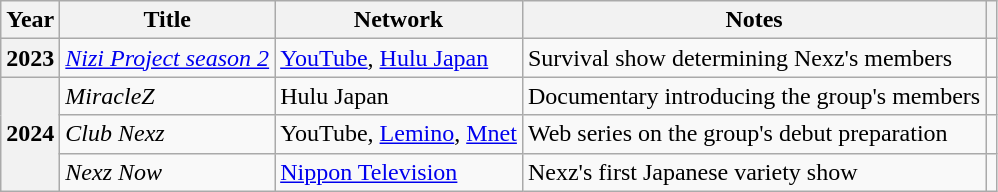<table class="wikitable plainrowheaders sortable">
<tr>
<th scope="col">Year</th>
<th scope="col">Title</th>
<th scope="col">Network</th>
<th scope="col">Notes</th>
<th scope="col" class="unsortable"></th>
</tr>
<tr>
<th scope="row">2023</th>
<td><em><a href='#'>Nizi Project season 2</a></em></td>
<td><a href='#'>YouTube</a>, <a href='#'>Hulu Japan</a></td>
<td>Survival show determining Nexz's members</td>
<td></td>
</tr>
<tr>
<th scope="row" rowspan="3">2024</th>
<td><em>MiracleZ</em></td>
<td>Hulu Japan</td>
<td>Documentary introducing the group's members</td>
<td></td>
</tr>
<tr>
<td><em>Club Nexz</em></td>
<td>YouTube, <a href='#'>Lemino</a>, <a href='#'>Mnet</a></td>
<td>Web series on the group's debut preparation</td>
<td></td>
</tr>
<tr>
<td><em>Nexz Now</em></td>
<td><a href='#'>Nippon Television</a></td>
<td>Nexz's first Japanese variety show</td>
<td></td>
</tr>
</table>
